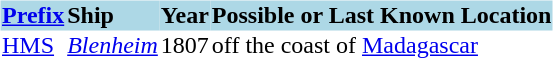<table class="collapsible collapsed" style="text-align: left; margin-bottom: 0;">
<tr>
<th style="width:400px;"><strong></strong></th>
</tr>
<tr>
<td><br><table class="sortable" style="margin-bottom: 0;" cellpadding="1" cellspacing="0">
<tr>
<th style="background:#ADD8E6;"><strong><a href='#'>Prefix</a></strong></th>
<th style="background:#ADD8E6;"><strong>Ship</strong></th>
<th style="background:#ADD8E6;"><strong>Year</strong></th>
<th style="background:#ADD8E6;" class="unsortable">Possible or Last Known Location</th>
</tr>
<tr>
<td><a href='#'>HMS</a></td>
<td><a href='#'><em>Blenheim</em></a></td>
<td style="text-align:center;">1807</td>
<td>off the coast of <a href='#'>Madagascar</a></td>
</tr>
</table>
</td>
</tr>
</table>
